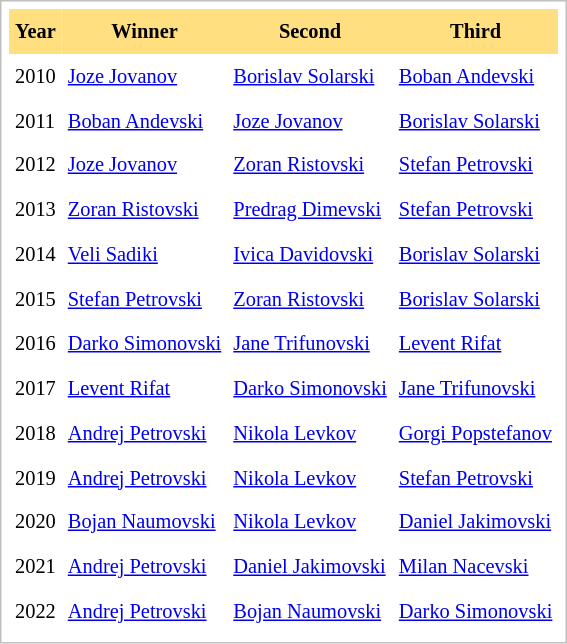<table cellpadding="4" cellspacing="0"  style="border: 1px solid silver; color: black; margin: 0 0 0.5em 0; background-color: white; padding: 5px; text-align: left; font-size:85%; vertical-align: top; line-height:1.6em;">
<tr>
<th scope=col; align="center" bgcolor="FFDF80">Year</th>
<th scope=col; align="center" bgcolor="FFDF80">Winner</th>
<th scope=col; align="center" bgcolor="FFDF80">Second</th>
<th scope=col; align="center" bgcolor="FFDF80">Third</th>
</tr>
<tr>
<td>2010</td>
<td><a href='#'>Joze Jovanov</a></td>
<td><a href='#'>Borislav Solarski</a></td>
<td><a href='#'>Boban Andevski</a></td>
</tr>
<tr>
<td>2011</td>
<td><a href='#'>Boban Andevski</a></td>
<td><a href='#'>Joze Jovanov</a></td>
<td><a href='#'>Borislav Solarski</a></td>
</tr>
<tr>
<td>2012</td>
<td><a href='#'>Joze Jovanov</a></td>
<td><a href='#'>Zoran Ristovski</a></td>
<td><a href='#'>Stefan Petrovski</a></td>
</tr>
<tr>
<td>2013</td>
<td><a href='#'>Zoran Ristovski</a></td>
<td><a href='#'>Predrag Dimevski</a></td>
<td><a href='#'>Stefan Petrovski</a></td>
</tr>
<tr>
<td>2014</td>
<td><a href='#'>Veli Sadiki</a></td>
<td><a href='#'>Ivica Davidovski</a></td>
<td><a href='#'>Borislav Solarski</a></td>
</tr>
<tr>
<td>2015</td>
<td><a href='#'>Stefan Petrovski</a></td>
<td><a href='#'>Zoran Ristovski</a></td>
<td><a href='#'>Borislav Solarski</a></td>
</tr>
<tr>
<td>2016</td>
<td><a href='#'>Darko Simonovski</a></td>
<td><a href='#'>Jane Trifunovski</a></td>
<td><a href='#'>Levent Rifat</a></td>
</tr>
<tr>
<td>2017</td>
<td><a href='#'>Levent Rifat</a></td>
<td><a href='#'>Darko Simonovski</a></td>
<td><a href='#'>Jane Trifunovski</a></td>
</tr>
<tr>
<td>2018</td>
<td><a href='#'>Andrej Petrovski</a></td>
<td><a href='#'>Nikola Levkov</a></td>
<td><a href='#'>Gorgi Popstefanov</a></td>
</tr>
<tr>
<td>2019</td>
<td><a href='#'>Andrej Petrovski</a></td>
<td><a href='#'>Nikola Levkov</a></td>
<td><a href='#'>Stefan Petrovski</a></td>
</tr>
<tr>
<td>2020</td>
<td><a href='#'>Bojan Naumovski</a></td>
<td><a href='#'>Nikola Levkov</a></td>
<td><a href='#'>Daniel Jakimovski</a></td>
</tr>
<tr>
<td>2021</td>
<td><a href='#'>Andrej Petrovski</a></td>
<td><a href='#'>Daniel Jakimovski</a></td>
<td><a href='#'>Milan Nacevski</a></td>
</tr>
<tr>
<td>2022</td>
<td><a href='#'>Andrej Petrovski</a></td>
<td><a href='#'>Bojan Naumovski</a></td>
<td><a href='#'>Darko Simonovski</a></td>
</tr>
</table>
